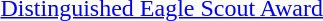<table>
<tr>
<td></td>
<td><a href='#'>Distinguished Eagle Scout Award</a></td>
</tr>
</table>
